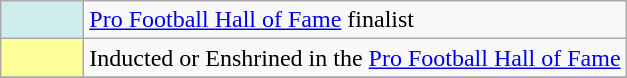<table class="wikitable">
<tr>
<td style="background:#cfecec; width:3em;"></td>
<td><a href='#'>Pro Football Hall of Fame</a> finalist </td>
</tr>
<tr>
<td style="background:#ff9; width:3em;"></td>
<td>Inducted or Enshrined in the <a href='#'>Pro Football Hall of Fame</a></td>
</tr>
<tr>
</tr>
</table>
